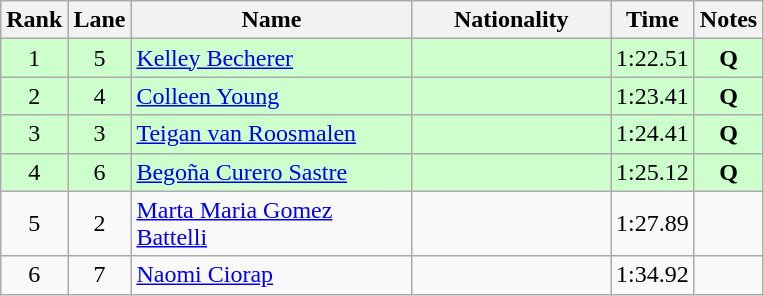<table class="wikitable sortable" style="text-align:center">
<tr>
<th>Rank</th>
<th>Lane</th>
<th style="width:180px">Name</th>
<th style="width:125px">Nationality</th>
<th>Time</th>
<th>Notes</th>
</tr>
<tr style="background:#cfc;">
<td>1</td>
<td>5</td>
<td style="text-align:left;"><a href='#'>Kelley Becherer</a></td>
<td style="text-align:left;"></td>
<td>1:22.51</td>
<td><strong>Q</strong></td>
</tr>
<tr style="background:#cfc;">
<td>2</td>
<td>4</td>
<td style="text-align:left;"><a href='#'>Colleen Young</a></td>
<td style="text-align:left;"></td>
<td>1:23.41</td>
<td><strong>Q</strong></td>
</tr>
<tr style="background:#cfc;">
<td>3</td>
<td>3</td>
<td style="text-align:left;"><a href='#'>Teigan van Roosmalen</a></td>
<td style="text-align:left;"></td>
<td>1:24.41</td>
<td><strong>Q</strong></td>
</tr>
<tr style="background:#cfc;">
<td>4</td>
<td>6</td>
<td style="text-align:left;"><a href='#'>Begoña Curero Sastre</a></td>
<td style="text-align:left;"></td>
<td>1:25.12</td>
<td><strong>Q</strong></td>
</tr>
<tr>
<td>5</td>
<td>2</td>
<td style="text-align:left;"><a href='#'>Marta Maria Gomez Battelli</a></td>
<td style="text-align:left;"></td>
<td>1:27.89</td>
<td></td>
</tr>
<tr>
<td>6</td>
<td>7</td>
<td style="text-align:left;"><a href='#'>Naomi Ciorap</a></td>
<td style="text-align:left;"></td>
<td>1:34.92</td>
<td></td>
</tr>
</table>
